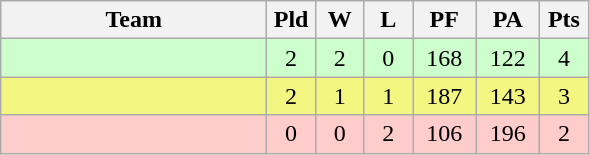<table class="wikitable" style="text-align:center;">
<tr>
<th width=170>Team</th>
<th width=25>Pld</th>
<th width=25>W</th>
<th width=25>L</th>
<th width=35>PF</th>
<th width=35>PA</th>
<th width=25>Pts</th>
</tr>
<tr bgcolor=#ccffcc>
<td align="left"></td>
<td>2</td>
<td>2</td>
<td>0</td>
<td>168</td>
<td>122</td>
<td>4</td>
</tr>
<tr bgcolor=#F3F781>
<td align="left"></td>
<td>2</td>
<td>1</td>
<td>1</td>
<td>187</td>
<td>143</td>
<td>3</td>
</tr>
<tr bgcolor=#ffcccc>
<td align="left"></td>
<td>0</td>
<td>0</td>
<td>2</td>
<td>106</td>
<td>196</td>
<td>2</td>
</tr>
</table>
